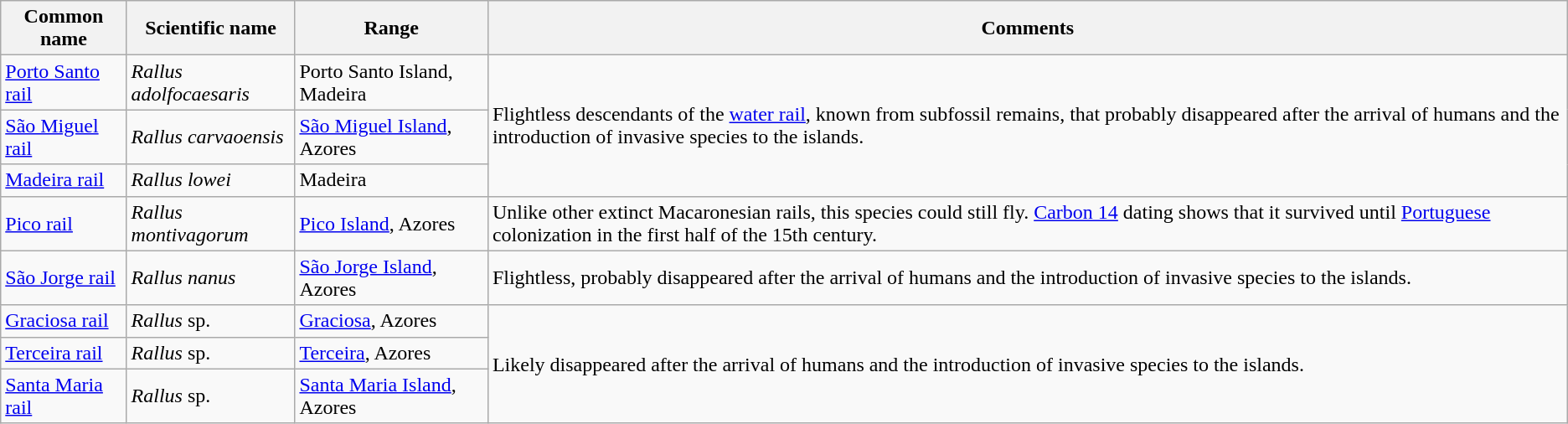<table class="wikitable">
<tr>
<th>Common name</th>
<th>Scientific name</th>
<th>Range</th>
<th class="unsortable">Comments</th>
</tr>
<tr>
<td><a href='#'>Porto Santo rail</a></td>
<td><em>Rallus adolfocaesaris</em></td>
<td>Porto Santo Island, Madeira</td>
<td rowspan="3">Flightless descendants of the <a href='#'>water rail</a>, known from subfossil remains, that probably disappeared after the arrival of humans and the introduction of invasive species to the islands.</td>
</tr>
<tr>
<td><a href='#'>São Miguel rail</a></td>
<td><em>Rallus carvaoensis</em></td>
<td><a href='#'>São Miguel Island</a>, Azores</td>
</tr>
<tr>
<td><a href='#'>Madeira rail</a></td>
<td><em>Rallus lowei</em></td>
<td>Madeira</td>
</tr>
<tr>
<td><a href='#'>Pico rail</a></td>
<td><em>Rallus montivagorum</em></td>
<td><a href='#'>Pico Island</a>, Azores</td>
<td>Unlike other extinct Macaronesian rails, this species could still fly. <a href='#'>Carbon 14</a> dating shows that it survived until <a href='#'>Portuguese</a> colonization in the first half of the 15th century.</td>
</tr>
<tr>
<td><a href='#'>São Jorge rail</a></td>
<td><em>Rallus nanus</em></td>
<td><a href='#'>São Jorge Island</a>, Azores</td>
<td>Flightless, probably disappeared after the arrival of humans and the introduction of invasive species to the islands.</td>
</tr>
<tr>
<td><a href='#'>Graciosa rail</a></td>
<td><em>Rallus</em> sp.</td>
<td><a href='#'>Graciosa</a>, Azores</td>
<td rowspan="3">Likely disappeared after the arrival of humans and the introduction of invasive species to the islands.</td>
</tr>
<tr>
<td><a href='#'>Terceira rail</a></td>
<td><em>Rallus</em> sp.</td>
<td><a href='#'>Terceira</a>, Azores</td>
</tr>
<tr>
<td><a href='#'>Santa Maria rail</a></td>
<td><em>Rallus</em> sp.</td>
<td><a href='#'>Santa Maria Island</a>, Azores</td>
</tr>
</table>
